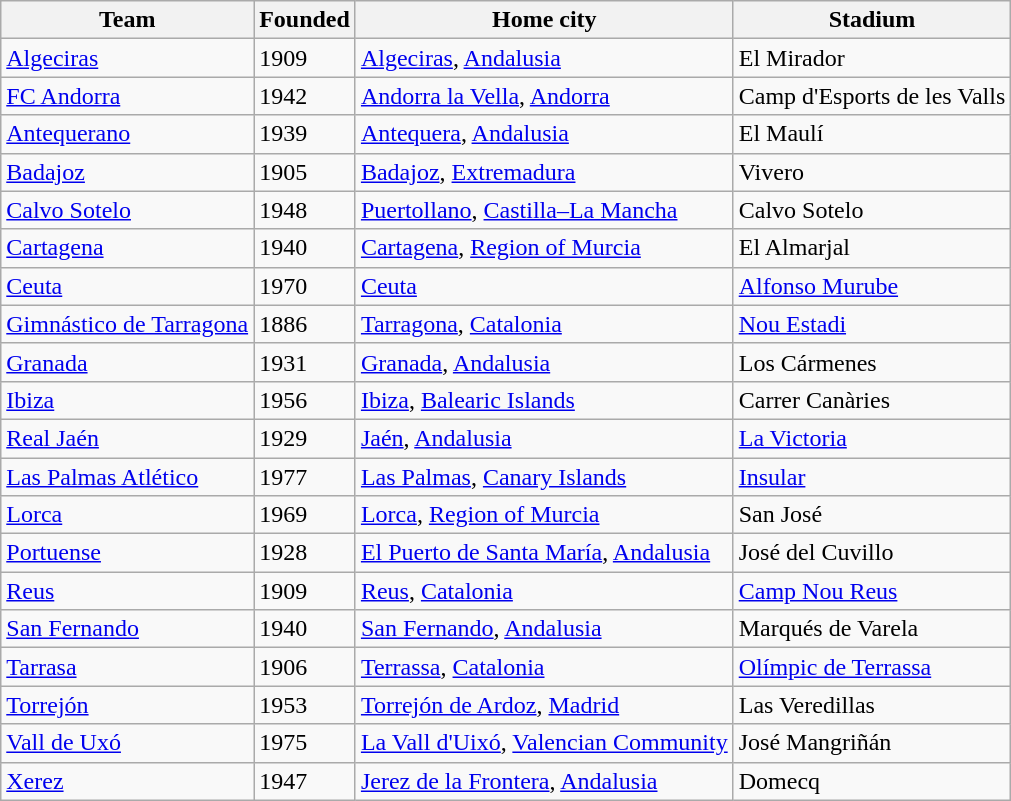<table class="wikitable sortable">
<tr>
<th>Team</th>
<th>Founded</th>
<th>Home city</th>
<th>Stadium</th>
</tr>
<tr>
<td><a href='#'>Algeciras</a></td>
<td>1909</td>
<td><a href='#'>Algeciras</a>, <a href='#'>Andalusia</a></td>
<td>El Mirador</td>
</tr>
<tr>
<td><a href='#'>FC Andorra</a></td>
<td>1942</td>
<td><a href='#'>Andorra la Vella</a>, <a href='#'>Andorra</a></td>
<td>Camp d'Esports de les Valls</td>
</tr>
<tr>
<td><a href='#'>Antequerano</a></td>
<td>1939</td>
<td><a href='#'>Antequera</a>, <a href='#'>Andalusia</a></td>
<td>El Maulí</td>
</tr>
<tr>
<td><a href='#'>Badajoz</a></td>
<td>1905</td>
<td><a href='#'>Badajoz</a>, <a href='#'>Extremadura</a></td>
<td>Vivero</td>
</tr>
<tr>
<td><a href='#'>Calvo Sotelo</a></td>
<td>1948</td>
<td><a href='#'>Puertollano</a>, <a href='#'>Castilla–La Mancha</a></td>
<td>Calvo Sotelo</td>
</tr>
<tr>
<td><a href='#'>Cartagena</a></td>
<td>1940</td>
<td><a href='#'>Cartagena</a>, <a href='#'>Region of Murcia</a></td>
<td>El Almarjal</td>
</tr>
<tr>
<td><a href='#'>Ceuta</a></td>
<td>1970</td>
<td><a href='#'>Ceuta</a></td>
<td><a href='#'>Alfonso Murube</a></td>
</tr>
<tr>
<td><a href='#'>Gimnástico de Tarragona</a></td>
<td>1886</td>
<td><a href='#'>Tarragona</a>, <a href='#'>Catalonia</a></td>
<td><a href='#'>Nou Estadi</a></td>
</tr>
<tr>
<td><a href='#'>Granada</a></td>
<td>1931</td>
<td><a href='#'>Granada</a>, <a href='#'>Andalusia</a></td>
<td>Los Cármenes</td>
</tr>
<tr>
<td><a href='#'>Ibiza</a></td>
<td>1956</td>
<td><a href='#'>Ibiza</a>, <a href='#'>Balearic Islands</a></td>
<td>Carrer Canàries</td>
</tr>
<tr>
<td><a href='#'>Real Jaén</a></td>
<td>1929</td>
<td><a href='#'>Jaén</a>, <a href='#'>Andalusia</a></td>
<td><a href='#'>La Victoria</a></td>
</tr>
<tr>
<td><a href='#'>Las Palmas Atlético</a></td>
<td>1977</td>
<td><a href='#'>Las Palmas</a>, <a href='#'>Canary Islands</a></td>
<td><a href='#'>Insular</a></td>
</tr>
<tr>
<td><a href='#'>Lorca</a></td>
<td>1969</td>
<td><a href='#'>Lorca</a>, <a href='#'>Region of Murcia</a></td>
<td>San José</td>
</tr>
<tr>
<td><a href='#'>Portuense</a></td>
<td>1928</td>
<td><a href='#'>El Puerto de Santa María</a>, <a href='#'>Andalusia</a></td>
<td>José del Cuvillo</td>
</tr>
<tr>
<td><a href='#'>Reus</a></td>
<td>1909</td>
<td><a href='#'>Reus</a>, <a href='#'>Catalonia</a></td>
<td><a href='#'>Camp Nou Reus</a></td>
</tr>
<tr>
<td><a href='#'>San Fernando</a></td>
<td>1940</td>
<td><a href='#'>San Fernando</a>, <a href='#'>Andalusia</a></td>
<td>Marqués de Varela</td>
</tr>
<tr>
<td><a href='#'>Tarrasa</a></td>
<td>1906</td>
<td><a href='#'>Terrassa</a>, <a href='#'>Catalonia</a></td>
<td><a href='#'>Olímpic de Terrassa</a></td>
</tr>
<tr>
<td><a href='#'>Torrejón</a></td>
<td>1953</td>
<td><a href='#'>Torrejón de Ardoz</a>, <a href='#'>Madrid</a></td>
<td>Las Veredillas</td>
</tr>
<tr>
<td><a href='#'>Vall de Uxó</a></td>
<td>1975</td>
<td><a href='#'>La Vall d'Uixó</a>, <a href='#'>Valencian Community</a></td>
<td>José Mangriñán</td>
</tr>
<tr>
<td><a href='#'>Xerez</a></td>
<td>1947</td>
<td><a href='#'>Jerez de la Frontera</a>, <a href='#'>Andalusia</a></td>
<td>Domecq</td>
</tr>
</table>
